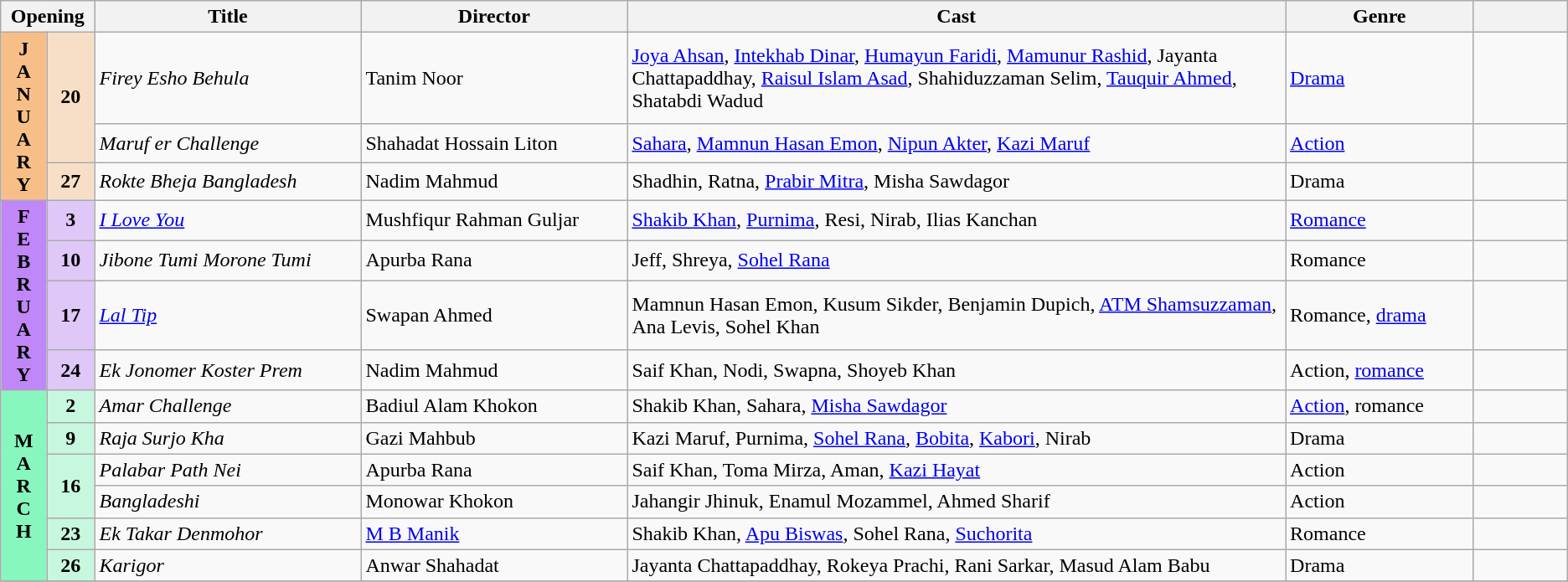<table class="wikitable sortable">
<tr>
<th colspan="2" style="width:6%;">Opening</th>
<th style="width:17%;">Title</th>
<th style="width:17%;">Director</th>
<th style="width:42%;">Cast</th>
<th style="width:12%;">Genre</th>
<th style="width:6%;"></th>
</tr>
<tr>
<th rowspan="3" style="text-align:center; background:#f7bf87">J<br>A<br>N<br>U<br>A<br>R<br>Y</th>
<td rowspan="2" style="text-align:center; background:#f7dfc7"><strong>20</strong></td>
<td><em>Firey Esho Behula</em></td>
<td>Tanim Noor</td>
<td><a href='#'>Joya Ahsan</a>, <a href='#'>Intekhab Dinar</a>, <a href='#'>Humayun Faridi</a>, <a href='#'>Mamunur Rashid</a>, Jayanta Chattapaddhay, <a href='#'>Raisul Islam Asad</a>, Shahiduzzaman Selim, <a href='#'>Tauquir Ahmed</a>, Shatabdi Wadud</td>
<td><a href='#'>Drama</a></td>
<td></td>
</tr>
<tr>
<td><em>Maruf er Challenge</em></td>
<td>Shahadat Hossain Liton</td>
<td><a href='#'>Sahara</a>, <a href='#'>Mamnun Hasan Emon</a>, <a href='#'>Nipun Akter</a>, <a href='#'>Kazi Maruf</a></td>
<td><a href='#'>Action</a></td>
<td></td>
</tr>
<tr>
<td rowspan="1" style="text-align:center; background:#f7dfc7"><strong>27</strong></td>
<td><em>Rokte Bheja Bangladesh</em></td>
<td>Nadim Mahmud</td>
<td>Shadhin, Ratna, <a href='#'>Prabir Mitra</a>, Misha Sawdagor</td>
<td>Drama</td>
<td></td>
</tr>
<tr>
<th rowspan="4" style="text-align:center; background:#bf87f7">F<br>E<br>B<br>R<br>U<br>A<br>R<br>Y</th>
<td rowspan="1" style="text-align:center; background:#dfc7f7"><strong>3</strong></td>
<td><em><a href='#'>I Love You</a></em></td>
<td>Mushfiqur Rahman Guljar</td>
<td><a href='#'>Shakib Khan</a>, <a href='#'>Purnima</a>, Resi, Nirab, Ilias Kanchan</td>
<td><a href='#'>Romance</a></td>
<td></td>
</tr>
<tr>
<td rowspan="1" style="text-align:center; background:#dfc7f7"><strong>10</strong></td>
<td><em>Jibone Tumi Morone Tumi</em></td>
<td>Apurba Rana</td>
<td>Jeff, Shreya, <a href='#'>Sohel Rana</a></td>
<td>Romance</td>
<td></td>
</tr>
<tr>
<td rowspan="1" style="text-align:center; background:#dfc7f7"><strong>17</strong></td>
<td><em><a href='#'>Lal Tip</a></em></td>
<td>Swapan Ahmed</td>
<td>Mamnun Hasan Emon, Kusum Sikder, Benjamin Dupich, <a href='#'>ATM Shamsuzzaman</a>, Ana Levis, Sohel Khan</td>
<td>Romance, <a href='#'>drama</a></td>
<td></td>
</tr>
<tr>
<td rowspan="1" style="text-align:center; background:#dfc7f7"><strong>24</strong></td>
<td><em>Ek Jonomer Koster Prem</em></td>
<td>Nadim Mahmud</td>
<td>Saif Khan, Nodi, Swapna, Shoyeb Khan</td>
<td>Action, <a href='#'>romance</a></td>
<td></td>
</tr>
<tr>
<th rowspan="6" style="text-align:center; background:#87f7bf">M<br>A<br>R<br>C<br>H</th>
<td rowspan="1" style="text-align:center; background:#c7f7df"><strong>2</strong></td>
<td><em>Amar Challenge</em></td>
<td>Badiul Alam Khokon</td>
<td>Shakib Khan, Sahara, <a href='#'>Misha Sawdagor</a></td>
<td><a href='#'>Action</a>, romance</td>
<td></td>
</tr>
<tr>
<td rowspan="1" style="text-align:center; background:#c7f7df"><strong>9</strong></td>
<td><em>Raja Surjo Kha</em></td>
<td>Gazi Mahbub</td>
<td>Kazi Maruf, Purnima, <a href='#'>Sohel Rana</a>, <a href='#'>Bobita</a>, <a href='#'>Kabori</a>, Nirab</td>
<td>Drama</td>
<td></td>
</tr>
<tr>
<td rowspan="2" style="text-align:center; background:#c7f7df"><strong>16</strong></td>
<td><em>Palabar Path Nei</em></td>
<td>Apurba Rana</td>
<td>Saif Khan, Toma Mirza, Aman, <a href='#'>Kazi Hayat</a></td>
<td>Action</td>
<td></td>
</tr>
<tr>
<td><em>Bangladeshi</em></td>
<td>Monowar Khokon</td>
<td>Jahangir Jhinuk, Enamul Mozammel, Ahmed Sharif</td>
<td>Action</td>
<td></td>
</tr>
<tr>
<td rowspan="1" style="text-align:center; background:#c7f7df"><strong>23</strong></td>
<td><em>Ek Takar Denmohor</em></td>
<td><a href='#'>M B Manik</a></td>
<td>Shakib Khan, <a href='#'>Apu Biswas</a>, Sohel Rana, <a href='#'>Suchorita</a></td>
<td>Romance</td>
<td></td>
</tr>
<tr>
<td rowspan="1" style="text-align:center; background:#c7f7df"><strong>26</strong></td>
<td><em>Karigor</em></td>
<td>Anwar Shahadat</td>
<td>Jayanta Chattapaddhay, Rokeya Prachi, Rani Sarkar, Masud Alam Babu</td>
<td>Drama</td>
<td></td>
</tr>
<tr>
</tr>
</table>
